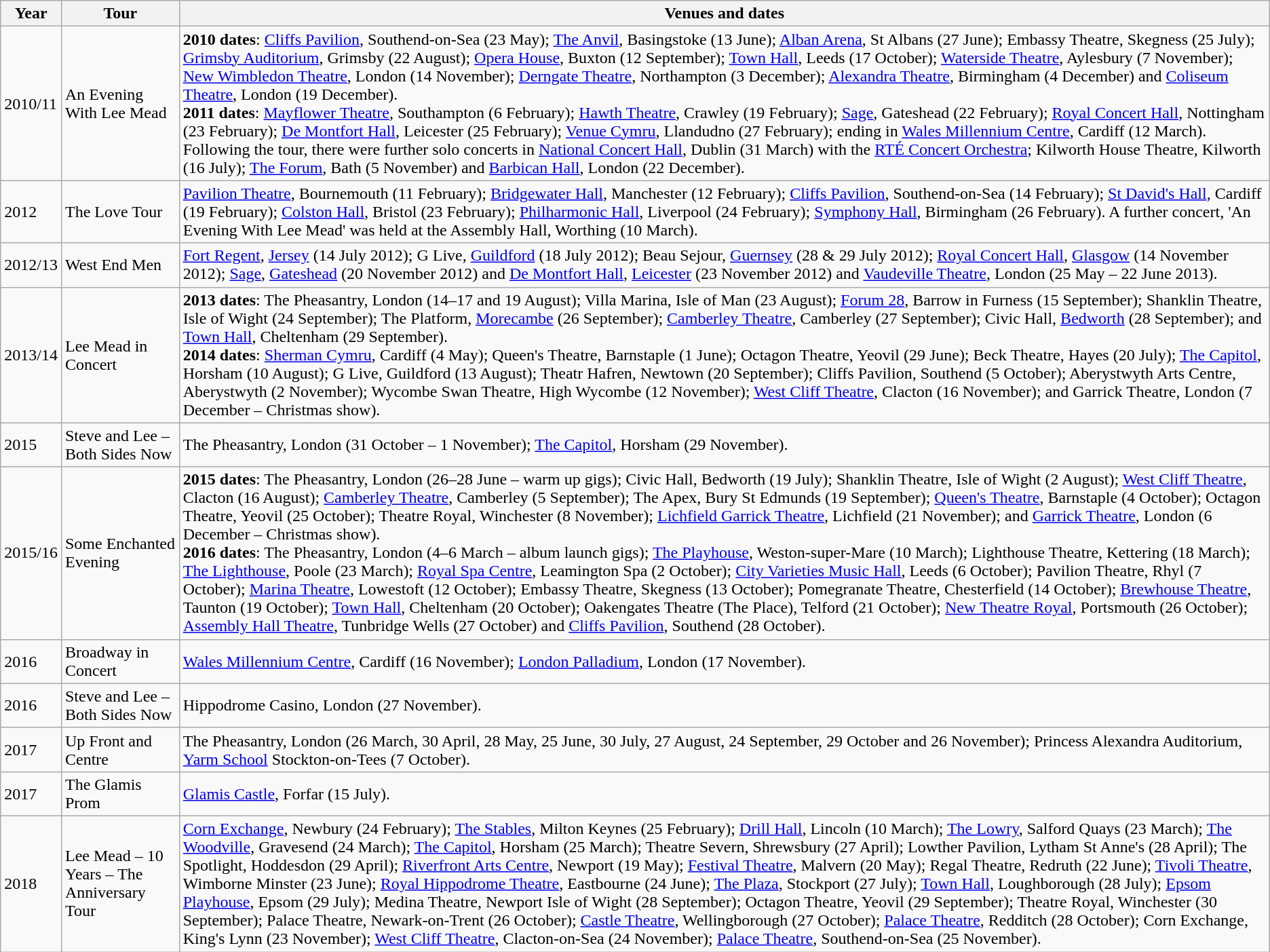<table class="wikitable">
<tr>
<th>Year</th>
<th>Tour</th>
<th>Venues and dates</th>
</tr>
<tr>
<td>2010/11</td>
<td>An Evening With Lee Mead</td>
<td><strong>2010 dates</strong>: <a href='#'>Cliffs Pavilion</a>, Southend-on-Sea (23 May); <a href='#'>The Anvil</a>, Basingstoke (13 June); <a href='#'>Alban Arena</a>, St Albans (27 June); Embassy Theatre, Skegness (25 July); <a href='#'>Grimsby Auditorium</a>, Grimsby (22 August); <a href='#'>Opera House</a>, Buxton (12 September); <a href='#'>Town Hall</a>, Leeds (17 October); <a href='#'>Waterside Theatre</a>, Aylesbury (7 November); <a href='#'>New Wimbledon Theatre</a>, London (14 November); <a href='#'>Derngate Theatre</a>, Northampton (3 December); <a href='#'>Alexandra Theatre</a>, Birmingham (4 December) and <a href='#'>Coliseum Theatre</a>, London (19 December).<br><strong>2011 dates</strong>: <a href='#'>Mayflower Theatre</a>, Southampton (6 February); <a href='#'>Hawth Theatre</a>, Crawley (19 February); <a href='#'>Sage</a>, Gateshead (22 February); <a href='#'>Royal Concert Hall</a>, Nottingham (23 February); <a href='#'>De Montfort Hall</a>, Leicester (25 February); <a href='#'>Venue Cymru</a>, Llandudno (27 February); ending in <a href='#'>Wales Millennium Centre</a>, Cardiff (12 March). Following the tour, there were further solo concerts in <a href='#'>National Concert Hall</a>, Dublin (31 March) with the <a href='#'>RTÉ Concert Orchestra</a>; Kilworth House Theatre, Kilworth (16 July); <a href='#'>The Forum</a>, Bath (5 November) and <a href='#'>Barbican Hall</a>, London (22 December).</td>
</tr>
<tr>
<td>2012</td>
<td>The Love Tour</td>
<td><a href='#'>Pavilion Theatre</a>, Bournemouth (11 February); <a href='#'>Bridgewater Hall</a>, Manchester (12 February); <a href='#'>Cliffs Pavilion</a>, Southend-on-Sea (14 February); <a href='#'>St David's Hall</a>, Cardiff (19 February); <a href='#'>Colston Hall</a>, Bristol (23 February); <a href='#'>Philharmonic Hall</a>, Liverpool (24 February); <a href='#'>Symphony Hall</a>, Birmingham (26 February).  A further concert, 'An Evening With Lee Mead' was held at the Assembly Hall, Worthing (10 March).</td>
</tr>
<tr>
<td>2012/13</td>
<td>West End Men</td>
<td><a href='#'>Fort Regent</a>, <a href='#'>Jersey</a> (14 July 2012); G Live, <a href='#'>Guildford</a> (18 July 2012); Beau Sejour, <a href='#'>Guernsey</a> (28 & 29 July 2012); <a href='#'>Royal Concert Hall</a>, <a href='#'>Glasgow</a> (14 November 2012); <a href='#'>Sage</a>, <a href='#'>Gateshead</a> (20 November 2012) and <a href='#'>De Montfort Hall</a>, <a href='#'>Leicester</a> (23 November 2012) and <a href='#'>Vaudeville Theatre</a>, London (25 May – 22 June 2013).</td>
</tr>
<tr>
<td>2013/14</td>
<td>Lee Mead in Concert</td>
<td><strong>2013 dates</strong>: The Pheasantry, London (14–17 and 19 August); Villa Marina, Isle of Man (23 August); <a href='#'>Forum 28</a>, Barrow in Furness (15 September); Shanklin Theatre, Isle of Wight (24 September); The Platform, <a href='#'>Morecambe</a> (26 September); <a href='#'>Camberley Theatre</a>, Camberley (27 September); Civic Hall, <a href='#'>Bedworth</a> (28 September); and <a href='#'>Town Hall</a>, Cheltenham (29 September).<br><strong>2014 dates</strong>: <a href='#'>Sherman Cymru</a>, Cardiff (4 May); Queen's Theatre, Barnstaple (1 June); Octagon Theatre, Yeovil (29 June); Beck Theatre, Hayes (20 July); <a href='#'>The Capitol</a>, Horsham (10 August); G Live, Guildford (13 August); Theatr Hafren, Newtown (20 September); Cliffs Pavilion, Southend (5 October); Aberystwyth Arts Centre, Aberystwyth (2 November); Wycombe Swan Theatre, High Wycombe (12 November); <a href='#'>West Cliff Theatre</a>, Clacton (16 November); and Garrick Theatre, London (7 December – Christmas show).</td>
</tr>
<tr>
<td>2015</td>
<td>Steve and Lee – Both Sides Now</td>
<td>The Pheasantry, London (31 October – 1 November); <a href='#'>The Capitol</a>, Horsham (29 November).</td>
</tr>
<tr>
<td>2015/16</td>
<td>Some Enchanted Evening</td>
<td><strong>2015 dates</strong>: The Pheasantry, London (26–28 June – warm up gigs); Civic Hall, Bedworth (19 July); Shanklin Theatre, Isle of Wight (2 August); <a href='#'>West Cliff Theatre</a>, Clacton (16 August); <a href='#'>Camberley Theatre</a>, Camberley (5 September); The Apex, Bury St Edmunds (19 September); <a href='#'>Queen's Theatre</a>, Barnstaple (4 October); Octagon Theatre, Yeovil (25 October); Theatre Royal, Winchester (8 November); <a href='#'>Lichfield Garrick Theatre</a>, Lichfield (21 November); and <a href='#'>Garrick Theatre</a>, London (6 December – Christmas show).<br><strong>2016 dates</strong>: The Pheasantry, London (4–6 March – album launch gigs); <a href='#'>The Playhouse</a>, Weston-super-Mare (10 March); Lighthouse Theatre, Kettering (18 March); <a href='#'>The Lighthouse</a>, Poole (23 March); <a href='#'>Royal Spa Centre</a>, Leamington Spa (2 October); <a href='#'>City Varieties Music Hall</a>, Leeds (6 October); Pavilion Theatre, Rhyl (7 October); <a href='#'>Marina Theatre</a>, Lowestoft (12 October); Embassy Theatre, Skegness (13 October); Pomegranate Theatre, Chesterfield (14 October); <a href='#'>Brewhouse Theatre</a>, Taunton (19 October); <a href='#'>Town Hall</a>, Cheltenham (20 October); Oakengates Theatre (The Place), Telford (21 October); <a href='#'>New Theatre Royal</a>, Portsmouth (26 October); <a href='#'>Assembly Hall Theatre</a>, Tunbridge Wells (27 October) and <a href='#'>Cliffs Pavilion</a>, Southend (28 October).</td>
</tr>
<tr>
<td>2016</td>
<td>Broadway in Concert</td>
<td><a href='#'>Wales Millennium Centre</a>, Cardiff (16 November); <a href='#'>London Palladium</a>, London (17 November).</td>
</tr>
<tr>
<td>2016</td>
<td>Steve and Lee – Both Sides Now</td>
<td>Hippodrome Casino, London (27 November).</td>
</tr>
<tr>
<td>2017</td>
<td>Up Front and Centre</td>
<td>The Pheasantry, London (26 March, 30 April, 28 May, 25 June, 30 July, 27 August, 24 September, 29 October and 26 November); Princess Alexandra Auditorium, <a href='#'>Yarm School</a> Stockton-on-Tees (7 October).</td>
</tr>
<tr>
<td>2017</td>
<td>The Glamis Prom</td>
<td><a href='#'>Glamis Castle</a>, Forfar (15 July).</td>
</tr>
<tr>
<td>2018</td>
<td>Lee Mead – 10 Years – The Anniversary Tour</td>
<td><a href='#'>Corn Exchange</a>, Newbury (24 February); <a href='#'>The Stables</a>, Milton Keynes (25 February); <a href='#'>Drill Hall</a>, Lincoln (10 March); <a href='#'>The Lowry</a>, Salford Quays (23 March); <a href='#'>The Woodville</a>, Gravesend (24 March); <a href='#'>The Capitol</a>, Horsham (25 March); Theatre Severn, Shrewsbury (27 April); Lowther Pavilion, Lytham St Anne's (28 April); The Spotlight, Hoddesdon (29 April); <a href='#'>Riverfront Arts Centre</a>, Newport (19 May); <a href='#'>Festival Theatre</a>, Malvern (20 May); Regal Theatre, Redruth (22 June); <a href='#'>Tivoli Theatre</a>, Wimborne Minster (23 June); <a href='#'>Royal Hippodrome Theatre</a>, Eastbourne (24 June); <a href='#'>The Plaza</a>, Stockport (27 July); <a href='#'>Town Hall</a>, Loughborough (28 July); <a href='#'>Epsom Playhouse</a>, Epsom (29 July); Medina Theatre, Newport Isle of Wight (28 September); Octagon Theatre, Yeovil (29 September); Theatre Royal, Winchester (30 September); Palace Theatre, Newark-on-Trent (26 October); <a href='#'>Castle Theatre</a>, Wellingborough (27 October); <a href='#'>Palace Theatre</a>, Redditch (28 October); Corn Exchange, King's Lynn (23 November); <a href='#'>West Cliff Theatre</a>, Clacton-on-Sea (24 November); <a href='#'>Palace Theatre</a>, Southend-on-Sea (25 November).</td>
</tr>
</table>
